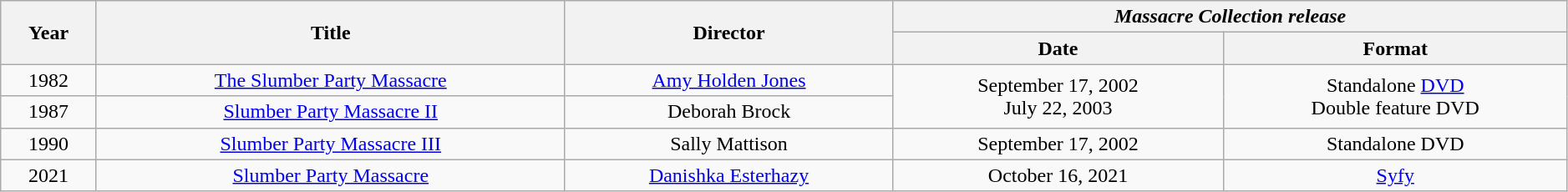<table class="wikitable" style="width:99%;">
<tr>
<th rowspan="2"><strong>Year</strong></th>
<th rowspan="2"><strong>Title</strong></th>
<th rowspan="2"><strong>Director</strong></th>
<th colspan="2"><strong><em>Massacre Collection<em> release<strong></th>
</tr>
<tr>
<th style="text-align:center;"></strong>Date<strong></th>
<th style="text-align:center;"></strong>Format<strong></th>
</tr>
<tr>
<td style="text-align:center;">1982</td>
<td style="text-align:center;"></em><a href='#'>The Slumber Party Massacre</a><em></td>
<td style="text-align:center;"><a href='#'>Amy Holden Jones</a></td>
<td rowspan="2" style="text-align:center;">September 17, 2002<br>July 22, 2003</td>
<td rowspan="2" style="text-align:center;">Standalone <a href='#'>DVD</a><br>Double feature DVD</td>
</tr>
<tr>
<td style="text-align:center;">1987</td>
<td style="text-align:center;"></em><a href='#'>Slumber Party Massacre II</a><em></td>
<td style="text-align:center;">Deborah Brock</td>
</tr>
<tr>
<td style="text-align:center;">1990</td>
<td style="text-align:center;"></em><a href='#'>Slumber Party Massacre III</a><em></td>
<td style="text-align:center;">Sally Mattison</td>
<td style="text-align:center;">September 17, 2002</td>
<td style="text-align:center;">Standalone DVD</td>
</tr>
<tr>
<td style="text-align:center;">2021</td>
<td style="text-align:center;"></em><a href='#'>Slumber Party Massacre</a><em></td>
<td style="text-align:center;"><a href='#'>Danishka Esterhazy</a></td>
<td style="text-align:center;">October 16, 2021</td>
<td style="text-align:center;"><a href='#'>Syfy</a></td>
</tr>
</table>
